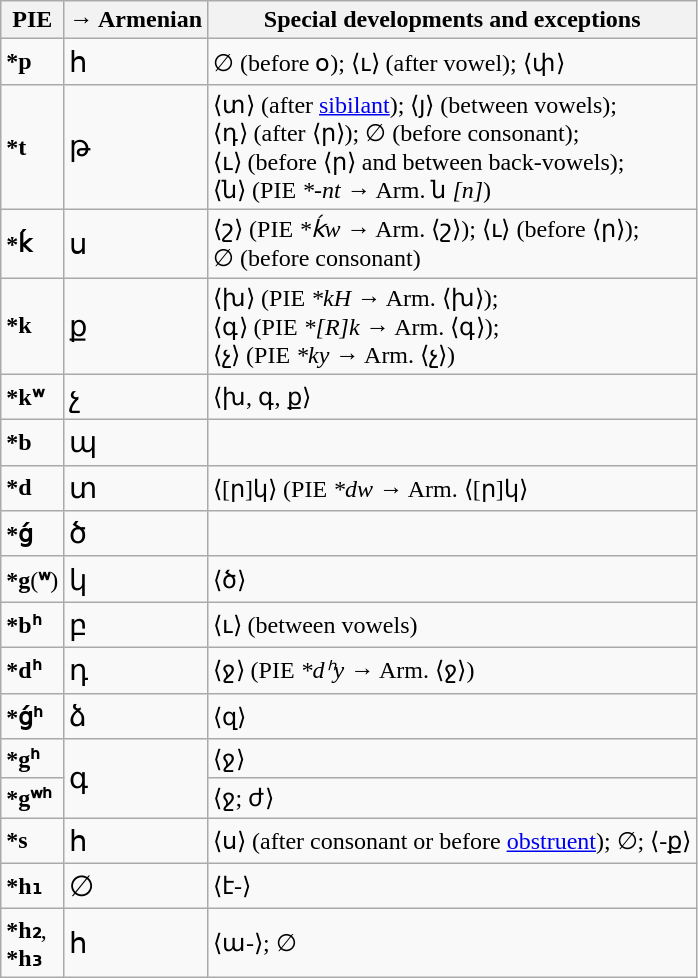<table class="wikitable">
<tr>
<th>PIE</th>
<th>→ Armenian</th>
<th>Special developments and exceptions</th>
</tr>
<tr>
<td><strong>*p</strong></td>
<td><big>հ</big></td>
<td>∅ (before օ); ⟨ւ⟩ (after vowel); ⟨փ⟩</td>
</tr>
<tr>
<td><strong>*t</strong></td>
<td><big>թ</big></td>
<td>⟨տ⟩ (after <a href='#'>sibilant</a>); ⟨յ⟩ (between vowels);<br>⟨դ⟩ (after ⟨ր⟩); ∅ (before consonant);<br>⟨ւ⟩ (before ⟨ր⟩ and between back-vowels);<br>⟨ն⟩ (PIE <em>*-nt</em> → Arm. ն <em>[n]</em>)</td>
</tr>
<tr>
<td><strong>*ḱ</strong></td>
<td><big>ս</big></td>
<td>⟨շ⟩ (PIE <em>*ḱw</em> → Arm. ⟨շ⟩); ⟨ւ⟩ (before ⟨ր⟩);<br>∅ (before consonant)</td>
</tr>
<tr>
<td><strong>*k</strong></td>
<td><big>ք</big></td>
<td>⟨խ⟩ (PIE <em>*kH</em> → Arm. ⟨խ⟩);<br>⟨գ⟩ (PIE <em>*[R]k</em> → Arm. ⟨գ⟩);<br>⟨չ⟩ (PIE <em>*ky</em> → Arm. ⟨չ⟩)</td>
</tr>
<tr>
<td><strong>*kʷ</strong></td>
<td><big>չ</big></td>
<td>⟨խ, գ, ք⟩</td>
</tr>
<tr>
<td><strong>*b</strong></td>
<td><big>պ</big></td>
<td></td>
</tr>
<tr>
<td><strong>*d</strong></td>
<td><big>տ</big></td>
<td>⟨[ր]կ⟩ (PIE <em>*dw</em> → Arm. ⟨[ր]կ⟩</td>
</tr>
<tr>
<td><strong>*ǵ</strong></td>
<td><big>ծ</big></td>
<td></td>
</tr>
<tr>
<td><strong>*g</strong>(<strong>ʷ</strong>)</td>
<td><big>կ</big></td>
<td>⟨ծ⟩</td>
</tr>
<tr>
<td><strong>*bʰ</strong></td>
<td><big>բ</big></td>
<td>⟨ւ⟩ (between vowels)</td>
</tr>
<tr>
<td><strong>*dʰ</strong></td>
<td><big>դ</big></td>
<td>⟨ջ⟩ (PIE <em>*dʰy</em> → Arm. ⟨ջ⟩)</td>
</tr>
<tr>
<td><strong>*ǵʰ</strong></td>
<td><big>ձ</big></td>
<td>⟨զ⟩</td>
</tr>
<tr>
<td><strong>*gʰ</strong></td>
<td rowspan="2"><big>գ</big></td>
<td>⟨ջ⟩</td>
</tr>
<tr>
<td><strong>*gʷʰ</strong></td>
<td>⟨ջ; ժ⟩</td>
</tr>
<tr>
<td><strong>*s</strong></td>
<td><big>հ</big></td>
<td>⟨ս⟩ (after consonant or before <a href='#'>obstruent</a>); ∅; ⟨-ք⟩</td>
</tr>
<tr>
<td><strong>*h₁</strong></td>
<td><big>∅</big></td>
<td>⟨է-⟩</td>
</tr>
<tr>
<td><strong>*h₂</strong>,<br><strong>*h₃</strong></td>
<td><big>հ</big></td>
<td>⟨ա-⟩; ∅</td>
</tr>
</table>
